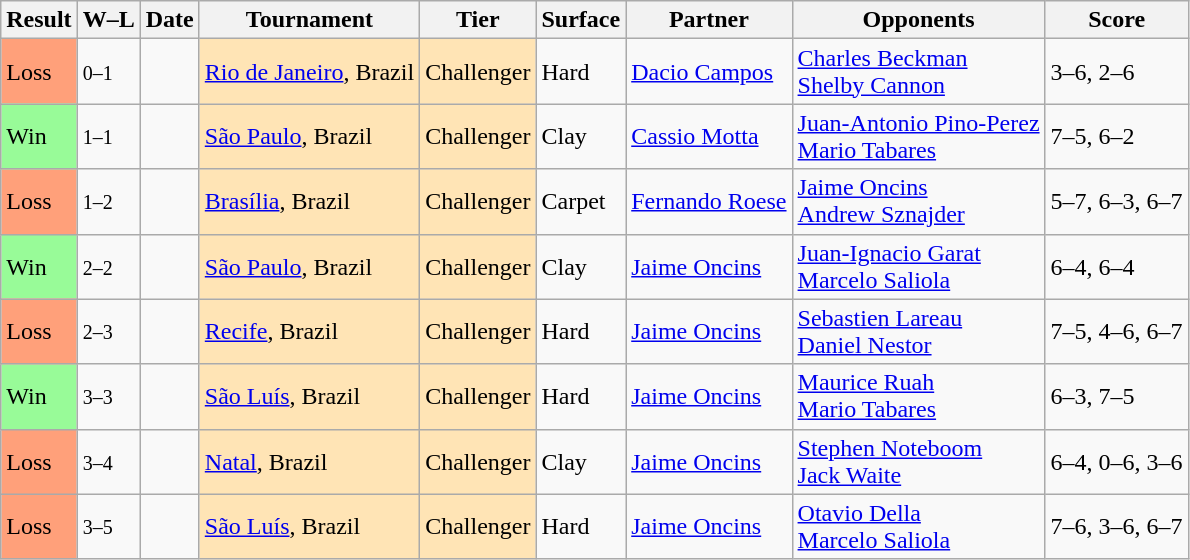<table class="sortable wikitable">
<tr>
<th>Result</th>
<th class="unsortable">W–L</th>
<th>Date</th>
<th>Tournament</th>
<th>Tier</th>
<th>Surface</th>
<th>Partner</th>
<th>Opponents</th>
<th class="unsortable">Score</th>
</tr>
<tr>
<td style="background:#ffa07a;">Loss</td>
<td><small>0–1</small></td>
<td></td>
<td style="background:moccasin;"><a href='#'>Rio de Janeiro</a>, Brazil</td>
<td style="background:moccasin;">Challenger</td>
<td>Hard</td>
<td> <a href='#'>Dacio Campos</a></td>
<td> <a href='#'>Charles Beckman</a> <br>  <a href='#'>Shelby Cannon</a></td>
<td>3–6, 2–6</td>
</tr>
<tr>
<td style="background:#98fb98;">Win</td>
<td><small>1–1</small></td>
<td></td>
<td style="background:moccasin;"><a href='#'>São Paulo</a>, Brazil</td>
<td style="background:moccasin;">Challenger</td>
<td>Clay</td>
<td> <a href='#'>Cassio Motta</a></td>
<td> <a href='#'>Juan-Antonio Pino-Perez</a> <br>  <a href='#'>Mario Tabares</a></td>
<td>7–5, 6–2</td>
</tr>
<tr>
<td style="background:#ffa07a;">Loss</td>
<td><small>1–2</small></td>
<td></td>
<td style="background:moccasin;"><a href='#'>Brasília</a>, Brazil</td>
<td style="background:moccasin;">Challenger</td>
<td>Carpet</td>
<td> <a href='#'>Fernando Roese</a></td>
<td> <a href='#'>Jaime Oncins</a> <br>  <a href='#'>Andrew Sznajder</a></td>
<td>5–7, 6–3, 6–7</td>
</tr>
<tr>
<td style="background:#98fb98;">Win</td>
<td><small>2–2</small></td>
<td></td>
<td style="background:moccasin;"><a href='#'>São Paulo</a>, Brazil</td>
<td style="background:moccasin;">Challenger</td>
<td>Clay</td>
<td> <a href='#'>Jaime Oncins</a></td>
<td> <a href='#'>Juan-Ignacio Garat</a> <br>  <a href='#'>Marcelo Saliola</a></td>
<td>6–4, 6–4</td>
</tr>
<tr>
<td style="background:#ffa07a;">Loss</td>
<td><small>2–3</small></td>
<td></td>
<td style="background:moccasin;"><a href='#'>Recife</a>, Brazil</td>
<td style="background:moccasin;">Challenger</td>
<td>Hard</td>
<td> <a href='#'>Jaime Oncins</a></td>
<td> <a href='#'>Sebastien Lareau</a> <br>  <a href='#'>Daniel Nestor</a></td>
<td>7–5, 4–6, 6–7</td>
</tr>
<tr>
<td style="background:#98fb98;">Win</td>
<td><small>3–3</small></td>
<td></td>
<td style="background:moccasin;"><a href='#'>São Luís</a>, Brazil</td>
<td style="background:moccasin;">Challenger</td>
<td>Hard</td>
<td> <a href='#'>Jaime Oncins</a></td>
<td> <a href='#'>Maurice Ruah</a> <br>  <a href='#'>Mario Tabares</a></td>
<td>6–3, 7–5</td>
</tr>
<tr>
<td style="background:#ffa07a;">Loss</td>
<td><small>3–4</small></td>
<td></td>
<td style="background:moccasin;"><a href='#'>Natal</a>, Brazil</td>
<td style="background:moccasin;">Challenger</td>
<td>Clay</td>
<td> <a href='#'>Jaime Oncins</a></td>
<td> <a href='#'>Stephen Noteboom</a> <br>  <a href='#'>Jack Waite</a></td>
<td>6–4, 0–6, 3–6</td>
</tr>
<tr>
<td style="background:#ffa07a;">Loss</td>
<td><small>3–5</small></td>
<td></td>
<td style="background:moccasin;"><a href='#'>São Luís</a>, Brazil</td>
<td style="background:moccasin;">Challenger</td>
<td>Hard</td>
<td> <a href='#'>Jaime Oncins</a></td>
<td> <a href='#'>Otavio Della</a> <br>  <a href='#'>Marcelo Saliola</a></td>
<td>7–6, 3–6, 6–7</td>
</tr>
</table>
